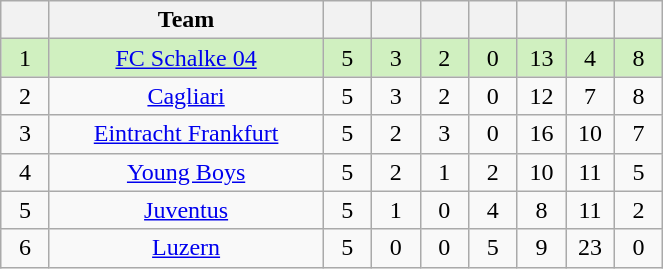<table class="wikitable" style="text-align: center;">
<tr>
<th width="25"></th>
<th width="175">Team</th>
<th width="25"></th>
<th width="25"></th>
<th width="25"></th>
<th width="25"></th>
<th width="25"></th>
<th width="25"></th>
<th width="25"></th>
</tr>
<tr style="background: #D0F0C0">
<td>1</td>
<td><a href='#'>FC Schalke 04</a></td>
<td>5</td>
<td>3</td>
<td>2</td>
<td>0</td>
<td>13</td>
<td>4</td>
<td>8</td>
</tr>
<tr>
<td>2</td>
<td><a href='#'>Cagliari</a></td>
<td>5</td>
<td>3</td>
<td>2</td>
<td>0</td>
<td>12</td>
<td>7</td>
<td>8</td>
</tr>
<tr>
<td>3</td>
<td><a href='#'>Eintracht Frankfurt</a></td>
<td>5</td>
<td>2</td>
<td>3</td>
<td>0</td>
<td>16</td>
<td>10</td>
<td>7</td>
</tr>
<tr>
<td>4</td>
<td><a href='#'>Young Boys</a></td>
<td>5</td>
<td>2</td>
<td>1</td>
<td>2</td>
<td>10</td>
<td>11</td>
<td>5</td>
</tr>
<tr>
<td>5</td>
<td><a href='#'>Juventus</a></td>
<td>5</td>
<td>1</td>
<td>0</td>
<td>4</td>
<td>8</td>
<td>11</td>
<td>2</td>
</tr>
<tr>
<td>6</td>
<td><a href='#'>Luzern</a></td>
<td>5</td>
<td>0</td>
<td>0</td>
<td>5</td>
<td>9</td>
<td>23</td>
<td>0</td>
</tr>
</table>
